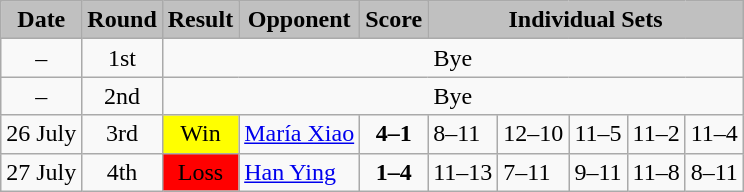<table class="wikitable">
<tr>
<td bgcolor="silver" align="center" valign="middle"><strong>Date</strong></td>
<td bgcolor="silver" align="center" valign="middle"><strong>Round</strong></td>
<td bgcolor="silver" align="center" valign="middle"><strong>Result</strong></td>
<td bgcolor="silver" align="center" valign="middle"><strong>Opponent</strong></td>
<td bgcolor="silver" align="center" valign="middle"><strong>Score</strong></td>
<td bgcolor="silver" align="center" valign="middle" colspan ="9"><strong>Individual Sets</strong></td>
</tr>
<tr>
<td align="center">–</td>
<td align="center">1st</td>
<td colspan ="12" align="center">Bye</td>
</tr>
<tr>
<td align="center">–</td>
<td align="center">2nd</td>
<td colspan ="12" align="center">Bye</td>
</tr>
<tr>
<td align="center">26 July</td>
<td align="center">3rd</td>
<td bgcolor="yellow" align="center">Win</td>
<td> <a href='#'>María Xiao</a></td>
<td align="center"><strong>4–1</strong></td>
<td>8–11</td>
<td>12–10</td>
<td>11–5</td>
<td>11–2</td>
<td>11–4</td>
</tr>
<tr>
<td align="center">27 July</td>
<td align="center">4th</td>
<td bgcolor="red" align="center">Loss</td>
<td> <a href='#'>Han Ying</a></td>
<td align="center"><strong>1–4</strong></td>
<td>11–13</td>
<td>7–11</td>
<td>9–11</td>
<td>11–8</td>
<td>8–11</td>
</tr>
</table>
